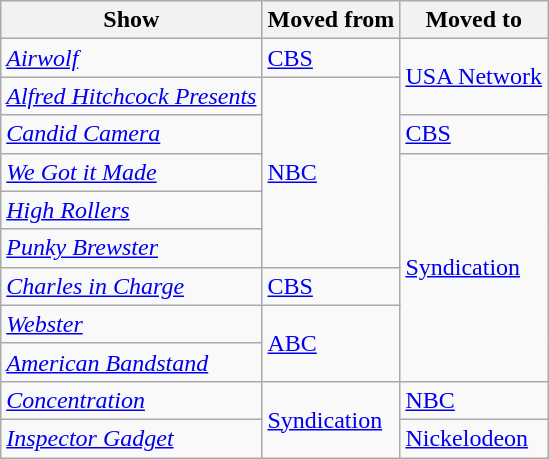<table class="wikitable sortable">
<tr>
<th>Show</th>
<th>Moved from</th>
<th>Moved to</th>
</tr>
<tr>
<td><em><a href='#'>Airwolf</a></em></td>
<td><a href='#'>CBS</a></td>
<td rowspan="2"><a href='#'>USA Network</a></td>
</tr>
<tr>
<td><em><a href='#'>Alfred Hitchcock Presents</a></em></td>
<td rowspan="5"><a href='#'>NBC</a></td>
</tr>
<tr>
<td><em><a href='#'>Candid Camera</a></em></td>
<td><a href='#'>CBS</a></td>
</tr>
<tr>
<td><em><a href='#'>We Got it Made</a></em></td>
<td rowspan="6"><a href='#'>Syndication</a></td>
</tr>
<tr>
<td><em><a href='#'>High Rollers</a></em></td>
</tr>
<tr>
<td><em><a href='#'>Punky Brewster</a></em></td>
</tr>
<tr>
<td><em><a href='#'>Charles in Charge</a></em></td>
<td><a href='#'>CBS</a></td>
</tr>
<tr>
<td><em><a href='#'>Webster</a></em></td>
<td rowspan="2"><a href='#'>ABC</a></td>
</tr>
<tr>
<td><em><a href='#'>American Bandstand</a></em></td>
</tr>
<tr>
<td><em><a href='#'>Concentration</a></em></td>
<td rowspan="2"><a href='#'>Syndication</a></td>
<td><a href='#'>NBC</a></td>
</tr>
<tr>
<td><em><a href='#'>Inspector Gadget</a></em></td>
<td><a href='#'>Nickelodeon</a></td>
</tr>
</table>
